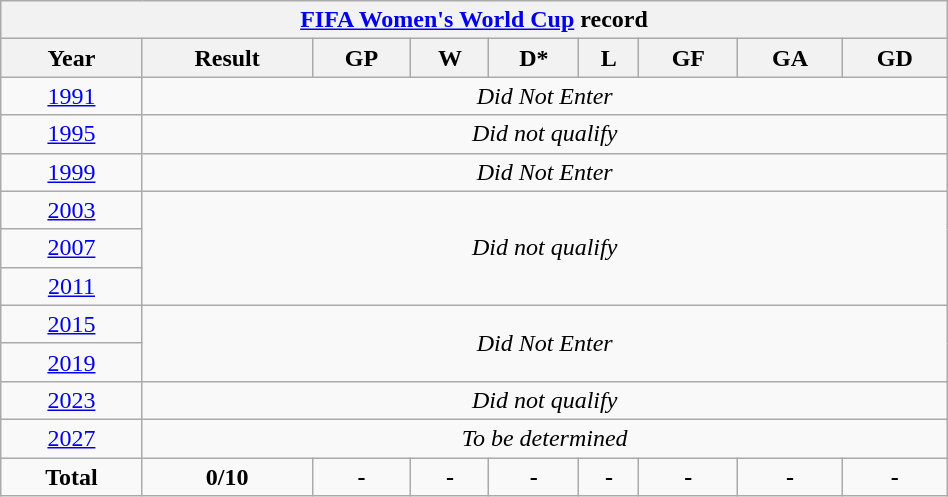<table class="wikitable" style="text-align: center; width:50%;">
<tr>
<th colspan=10><a href='#'>FIFA Women's World Cup</a> record</th>
</tr>
<tr>
<th>Year</th>
<th>Result</th>
<th>GP</th>
<th>W</th>
<th>D*</th>
<th>L</th>
<th>GF</th>
<th>GA</th>
<th>GD</th>
</tr>
<tr>
<td> <a href='#'>1991</a></td>
<td rowspan=1 colspan=8><em>Did Not Enter</em></td>
</tr>
<tr>
<td> <a href='#'>1995</a></td>
<td rowspan=1 colspan=8><em>Did not qualify</em></td>
</tr>
<tr>
<td> <a href='#'>1999</a></td>
<td rowspan=1 colspan=8><em>Did Not Enter</em></td>
</tr>
<tr>
<td> <a href='#'>2003</a></td>
<td rowspan=3 colspan=8><em>Did not qualify</em></td>
</tr>
<tr>
<td> <a href='#'>2007</a></td>
</tr>
<tr>
<td> <a href='#'>2011</a></td>
</tr>
<tr>
<td> <a href='#'>2015</a></td>
<td rowspan=2 colspan=8><em>Did Not Enter</em></td>
</tr>
<tr>
<td> <a href='#'>2019</a></td>
</tr>
<tr>
<td> <a href='#'>2023</a></td>
<td colspan=8><em>Did not qualify</em></td>
</tr>
<tr>
<td> <a href='#'>2027</a></td>
<td colspan=8><em>To be determined</em></td>
</tr>
<tr>
<td><strong>Total</strong></td>
<td><strong>0/10</strong></td>
<td><strong>-</strong></td>
<td><strong>-</strong></td>
<td><strong>-</strong></td>
<td><strong>-</strong></td>
<td><strong>-</strong></td>
<td><strong>-</strong></td>
<td><strong>-</strong></td>
</tr>
</table>
